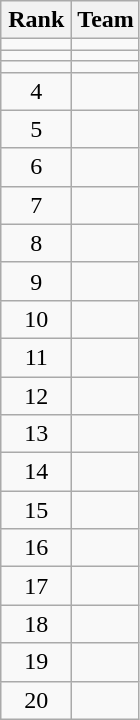<table class="wikitable" style="text-align:center;">
<tr>
<th width=40>Rank</th>
<th>Team</th>
</tr>
<tr>
<td></td>
<td style="text-align:left;"></td>
</tr>
<tr>
<td></td>
<td style="text-align:left;"></td>
</tr>
<tr>
<td></td>
<td style="text-align:left;"></td>
</tr>
<tr>
<td>4</td>
<td style="text-align:left;"></td>
</tr>
<tr>
<td>5</td>
<td style="text-align:left;"></td>
</tr>
<tr>
<td>6</td>
<td style="text-align:left;"></td>
</tr>
<tr>
<td>7</td>
<td style="text-align:left;"></td>
</tr>
<tr>
<td>8</td>
<td style="text-align:left;"></td>
</tr>
<tr>
<td>9</td>
<td style="text-align:left;"></td>
</tr>
<tr>
<td>10</td>
<td style="text-align:left;"></td>
</tr>
<tr>
<td>11</td>
<td style="text-align:left;"></td>
</tr>
<tr>
<td>12</td>
<td style="text-align:left;"></td>
</tr>
<tr>
<td>13</td>
<td style="text-align:left;"></td>
</tr>
<tr>
<td>14</td>
<td style="text-align:left;"></td>
</tr>
<tr>
<td>15</td>
<td style="text-align:left;"></td>
</tr>
<tr>
<td>16</td>
<td style="text-align:left;"></td>
</tr>
<tr>
<td>17</td>
<td style="text-align:left;"></td>
</tr>
<tr>
<td>18</td>
<td style="text-align:left;"></td>
</tr>
<tr>
<td>19</td>
<td style="text-align:left;"></td>
</tr>
<tr>
<td>20</td>
<td style="text-align:left;"></td>
</tr>
</table>
